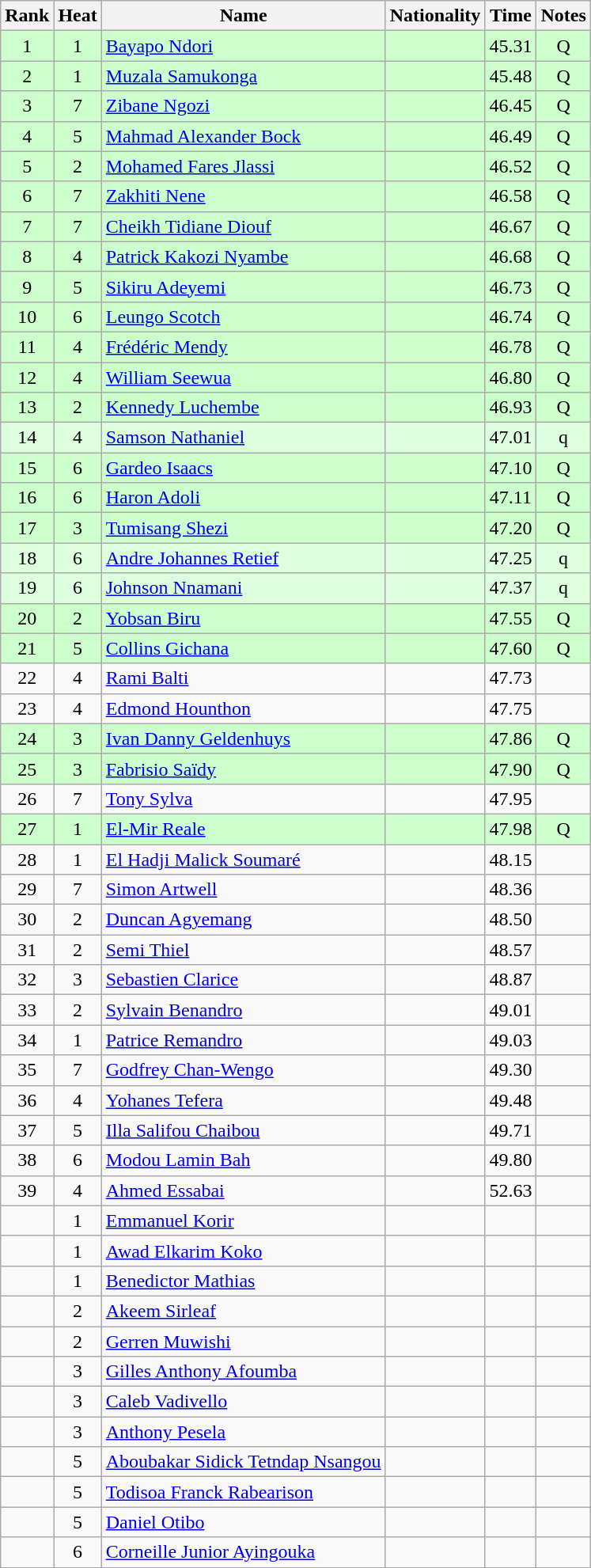<table class="wikitable sortable" style="text-align:center">
<tr>
<th>Rank</th>
<th>Heat</th>
<th>Name</th>
<th>Nationality</th>
<th>Time</th>
<th>Notes</th>
</tr>
<tr bgcolor=ccffcc>
<td>1</td>
<td>1</td>
<td align=left><a href='#'>Bayapo Ndori</a></td>
<td align=left></td>
<td>45.31</td>
<td>Q</td>
</tr>
<tr bgcolor=ccffcc>
<td>2</td>
<td>1</td>
<td align=left><a href='#'>Muzala Samukonga</a></td>
<td align=left></td>
<td>45.48</td>
<td>Q</td>
</tr>
<tr bgcolor=ccffcc>
<td>3</td>
<td>7</td>
<td align=left><a href='#'>Zibane Ngozi</a></td>
<td align=left></td>
<td>46.45</td>
<td>Q</td>
</tr>
<tr bgcolor=ccffcc>
<td>4</td>
<td>5</td>
<td align=left><a href='#'>Mahmad Alexander Bock</a></td>
<td align=left></td>
<td>46.49</td>
<td>Q</td>
</tr>
<tr bgcolor=ccffcc>
<td>5</td>
<td>2</td>
<td align=left><a href='#'>Mohamed Fares Jlassi</a></td>
<td align=left></td>
<td>46.52</td>
<td>Q</td>
</tr>
<tr bgcolor=ccffcc>
<td>6</td>
<td>7</td>
<td align=left><a href='#'>Zakhiti Nene</a></td>
<td align=left></td>
<td>46.58</td>
<td>Q</td>
</tr>
<tr bgcolor=ccffcc>
<td>7</td>
<td>7</td>
<td align=left><a href='#'>Cheikh Tidiane Diouf</a></td>
<td align=left></td>
<td>46.67</td>
<td>Q</td>
</tr>
<tr bgcolor=ccffcc>
<td>8</td>
<td>4</td>
<td align=left><a href='#'>Patrick Kakozi Nyambe</a></td>
<td align=left></td>
<td>46.68</td>
<td>Q</td>
</tr>
<tr bgcolor=ccffcc>
<td>9</td>
<td>5</td>
<td align=left><a href='#'>Sikiru Adeyemi</a></td>
<td align=left></td>
<td>46.73</td>
<td>Q</td>
</tr>
<tr bgcolor=ccffcc>
<td>10</td>
<td>6</td>
<td align=left><a href='#'>Leungo Scotch</a></td>
<td align=left></td>
<td>46.74</td>
<td>Q</td>
</tr>
<tr bgcolor=ccffcc>
<td>11</td>
<td>4</td>
<td align=left><a href='#'>Frédéric Mendy</a></td>
<td align=left></td>
<td>46.78</td>
<td>Q</td>
</tr>
<tr bgcolor=ccffcc>
<td>12</td>
<td>4</td>
<td align=left><a href='#'>William Seewua</a></td>
<td align=left></td>
<td>46.80</td>
<td>Q</td>
</tr>
<tr bgcolor=ccffcc>
<td>13</td>
<td>2</td>
<td align=left><a href='#'>Kennedy Luchembe</a></td>
<td align=left></td>
<td>46.93</td>
<td>Q</td>
</tr>
<tr bgcolor=ddffdd>
<td>14</td>
<td>4</td>
<td align=left><a href='#'>Samson Nathaniel</a></td>
<td align=left></td>
<td>47.01</td>
<td>q</td>
</tr>
<tr bgcolor=ccffcc>
<td>15</td>
<td>6</td>
<td align=left><a href='#'>Gardeo Isaacs</a></td>
<td align=left></td>
<td>47.10</td>
<td>Q</td>
</tr>
<tr bgcolor=ccffcc>
<td>16</td>
<td>6</td>
<td align=left><a href='#'>Haron Adoli</a></td>
<td align=left></td>
<td>47.11</td>
<td>Q</td>
</tr>
<tr bgcolor=ccffcc>
<td>17</td>
<td>3</td>
<td align=left><a href='#'>Tumisang Shezi</a></td>
<td align=left></td>
<td>47.20</td>
<td>Q</td>
</tr>
<tr bgcolor=ddffdd>
<td>18</td>
<td>6</td>
<td align=left><a href='#'>Andre Johannes Retief</a></td>
<td align=left></td>
<td>47.25</td>
<td>q</td>
</tr>
<tr bgcolor=ddffdd>
<td>19</td>
<td>6</td>
<td align=left><a href='#'>Johnson Nnamani</a></td>
<td align=left></td>
<td>47.37</td>
<td>q</td>
</tr>
<tr bgcolor=ccffcc>
<td>20</td>
<td>2</td>
<td align=left><a href='#'>Yobsan Biru</a></td>
<td align=left></td>
<td>47.55</td>
<td>Q</td>
</tr>
<tr bgcolor=ccffcc>
<td>21</td>
<td>5</td>
<td align=left><a href='#'>Collins Gichana</a></td>
<td align=left></td>
<td>47.60</td>
<td>Q</td>
</tr>
<tr>
<td>22</td>
<td>4</td>
<td align=left><a href='#'>Rami Balti</a></td>
<td align=left></td>
<td>47.73</td>
<td></td>
</tr>
<tr>
<td>23</td>
<td>4</td>
<td align=left><a href='#'>Edmond Hounthon</a></td>
<td align=left></td>
<td>47.75</td>
<td></td>
</tr>
<tr bgcolor=ccffcc>
<td>24</td>
<td>3</td>
<td align=left><a href='#'>Ivan Danny Geldenhuys</a></td>
<td align=left></td>
<td>47.86</td>
<td>Q</td>
</tr>
<tr bgcolor=ccffcc>
<td>25</td>
<td>3</td>
<td align=left><a href='#'>Fabrisio Saïdy</a></td>
<td align=left></td>
<td>47.90</td>
<td>Q</td>
</tr>
<tr>
<td>26</td>
<td>7</td>
<td align=left><a href='#'>Tony Sylva</a></td>
<td align=left></td>
<td>47.95</td>
<td></td>
</tr>
<tr bgcolor=ccffcc>
<td>27</td>
<td>1</td>
<td align=left><a href='#'>El-Mir Reale</a></td>
<td align=left></td>
<td>47.98</td>
<td>Q</td>
</tr>
<tr>
<td>28</td>
<td>1</td>
<td align=left><a href='#'>El Hadji Malick Soumaré</a></td>
<td align=left></td>
<td>48.15</td>
<td></td>
</tr>
<tr>
<td>29</td>
<td>7</td>
<td align=left><a href='#'>Simon Artwell</a></td>
<td align=left></td>
<td>48.36</td>
<td></td>
</tr>
<tr>
<td>30</td>
<td>2</td>
<td align=left><a href='#'>Duncan Agyemang</a></td>
<td align=left></td>
<td>48.50</td>
<td></td>
</tr>
<tr>
<td>31</td>
<td>2</td>
<td align=left><a href='#'>Semi Thiel</a></td>
<td align=left></td>
<td>48.57</td>
<td></td>
</tr>
<tr>
<td>32</td>
<td>3</td>
<td align=left><a href='#'>Sebastien Clarice</a></td>
<td align=left></td>
<td>48.87</td>
<td></td>
</tr>
<tr>
<td>33</td>
<td>2</td>
<td align=left><a href='#'>Sylvain Benandro</a></td>
<td align=left></td>
<td>49.01</td>
<td></td>
</tr>
<tr>
<td>34</td>
<td>1</td>
<td align=left><a href='#'>Patrice Remandro</a></td>
<td align=left></td>
<td>49.03</td>
<td></td>
</tr>
<tr>
<td>35</td>
<td>7</td>
<td align=left><a href='#'>Godfrey Chan-Wengo</a></td>
<td align=left></td>
<td>49.30</td>
<td></td>
</tr>
<tr>
<td>36</td>
<td>4</td>
<td align=left><a href='#'>Yohanes Tefera</a></td>
<td align=left></td>
<td>49.48</td>
<td></td>
</tr>
<tr>
<td>37</td>
<td>5</td>
<td align=left><a href='#'>Illa Salifou Chaibou</a></td>
<td align=left></td>
<td>49.71</td>
<td></td>
</tr>
<tr>
<td>38</td>
<td>6</td>
<td align=left><a href='#'>Modou Lamin Bah</a></td>
<td align=left></td>
<td>49.80</td>
<td></td>
</tr>
<tr>
<td>39</td>
<td>4</td>
<td align=left><a href='#'>Ahmed Essabai</a></td>
<td align=left></td>
<td>52.63</td>
<td></td>
</tr>
<tr>
<td></td>
<td>1</td>
<td align=left><a href='#'>Emmanuel Korir</a></td>
<td align=left></td>
<td></td>
<td></td>
</tr>
<tr>
<td></td>
<td>1</td>
<td align=left><a href='#'>Awad Elkarim Koko</a></td>
<td align=left></td>
<td></td>
<td></td>
</tr>
<tr>
<td></td>
<td>1</td>
<td align=left><a href='#'>Benedictor Mathias</a></td>
<td align=left></td>
<td></td>
<td></td>
</tr>
<tr>
<td></td>
<td>2</td>
<td align=left><a href='#'>Akeem Sirleaf</a></td>
<td align=left></td>
<td></td>
<td></td>
</tr>
<tr>
<td></td>
<td>2</td>
<td align=left><a href='#'>Gerren Muwishi</a></td>
<td align=left></td>
<td></td>
<td></td>
</tr>
<tr>
<td></td>
<td>3</td>
<td align=left><a href='#'>Gilles Anthony Afoumba</a></td>
<td align=left></td>
<td></td>
<td></td>
</tr>
<tr>
<td></td>
<td>3</td>
<td align=left><a href='#'>Caleb Vadivello</a></td>
<td align=left></td>
<td></td>
<td></td>
</tr>
<tr>
<td></td>
<td>3</td>
<td align=left><a href='#'>Anthony Pesela</a></td>
<td align=left></td>
<td></td>
<td></td>
</tr>
<tr>
<td></td>
<td>5</td>
<td align=left><a href='#'>Aboubakar Sidick Tetndap Nsangou</a></td>
<td align=left></td>
<td></td>
<td></td>
</tr>
<tr>
<td></td>
<td>5</td>
<td align=left><a href='#'>Todisoa Franck Rabearison</a></td>
<td align=left></td>
<td></td>
<td></td>
</tr>
<tr>
<td></td>
<td>5</td>
<td align=left><a href='#'>Daniel Otibo</a></td>
<td align=left></td>
<td></td>
<td></td>
</tr>
<tr>
<td></td>
<td>6</td>
<td align=left><a href='#'>Corneille Junior Ayingouka</a></td>
<td align=left></td>
<td></td>
<td></td>
</tr>
</table>
